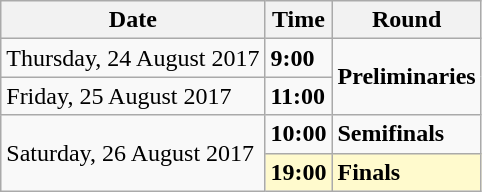<table class="wikitable">
<tr>
<th>Date</th>
<th>Time</th>
<th>Round</th>
</tr>
<tr>
<td>Thursday, 24 August 2017</td>
<td><strong>9:00</strong></td>
<td rowspan="2"><strong>Preliminaries</strong></td>
</tr>
<tr>
<td>Friday, 25 August 2017</td>
<td><strong>11:00</strong></td>
</tr>
<tr>
<td rowspan="2">Saturday, 26 August 2017</td>
<td><strong>10:00</strong></td>
<td><strong>Semifinals</strong></td>
</tr>
<tr style="background:lemonchiffon;">
<td><strong>19:00</strong></td>
<td><strong>Finals</strong></td>
</tr>
</table>
